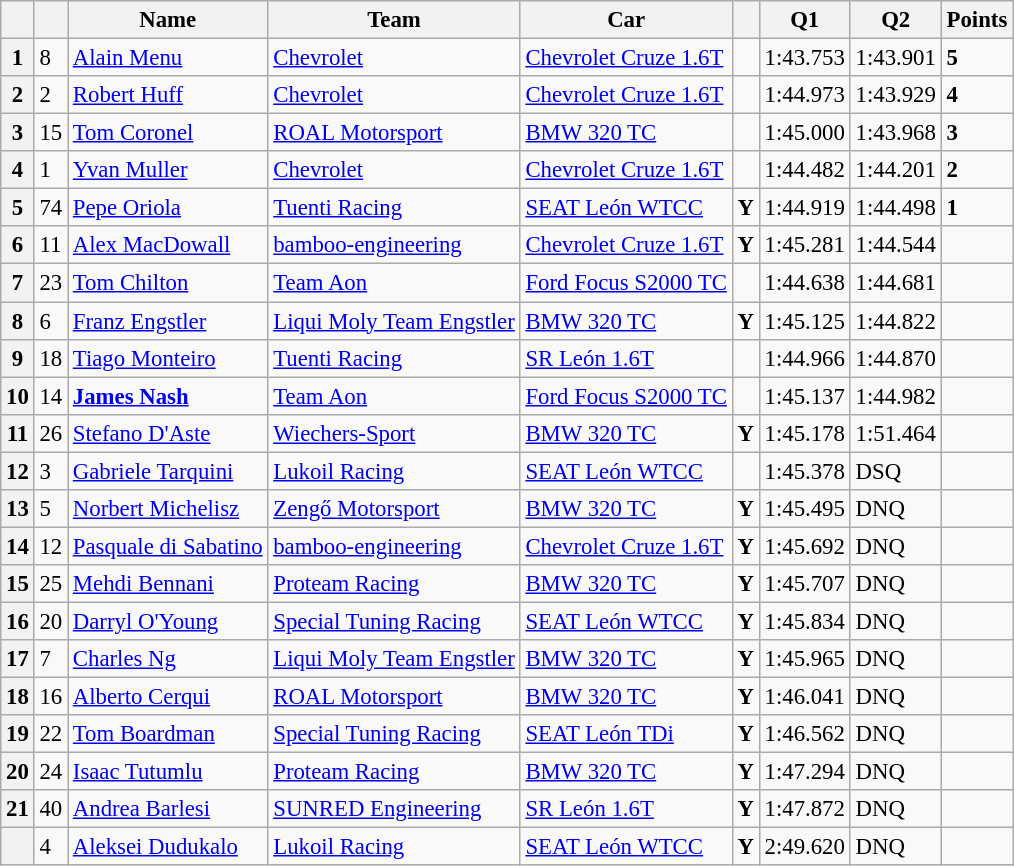<table class="wikitable sortable" style="font-size: 95%;">
<tr>
<th></th>
<th></th>
<th>Name</th>
<th>Team</th>
<th>Car</th>
<th></th>
<th>Q1</th>
<th>Q2</th>
<th>Points</th>
</tr>
<tr>
<th>1</th>
<td>8</td>
<td> <a href='#'>Alain Menu</a></td>
<td><a href='#'>Chevrolet</a></td>
<td><a href='#'>Chevrolet Cruze 1.6T</a></td>
<td></td>
<td>1:43.753</td>
<td>1:43.901</td>
<td><strong>5</strong></td>
</tr>
<tr>
<th>2</th>
<td>2</td>
<td> <a href='#'>Robert Huff</a></td>
<td><a href='#'>Chevrolet</a></td>
<td><a href='#'>Chevrolet Cruze 1.6T</a></td>
<td></td>
<td>1:44.973</td>
<td>1:43.929</td>
<td><strong>4</strong></td>
</tr>
<tr>
<th>3</th>
<td>15</td>
<td> <a href='#'>Tom Coronel</a></td>
<td><a href='#'>ROAL Motorsport</a></td>
<td><a href='#'>BMW 320 TC</a></td>
<td></td>
<td>1:45.000</td>
<td>1:43.968</td>
<td><strong>3</strong></td>
</tr>
<tr>
<th>4</th>
<td>1</td>
<td> <a href='#'>Yvan Muller</a></td>
<td><a href='#'>Chevrolet</a></td>
<td><a href='#'>Chevrolet Cruze 1.6T</a></td>
<td></td>
<td>1:44.482</td>
<td>1:44.201</td>
<td><strong>2</strong></td>
</tr>
<tr>
<th>5</th>
<td>74</td>
<td> <a href='#'>Pepe Oriola</a></td>
<td><a href='#'>Tuenti Racing</a></td>
<td><a href='#'>SEAT León WTCC</a></td>
<td align=center><strong><span>Y</span></strong></td>
<td>1:44.919</td>
<td>1:44.498</td>
<td><strong>1</strong></td>
</tr>
<tr>
<th>6</th>
<td>11</td>
<td> <a href='#'>Alex MacDowall</a></td>
<td><a href='#'>bamboo-engineering</a></td>
<td><a href='#'>Chevrolet Cruze 1.6T</a></td>
<td align=center><strong><span>Y</span></strong></td>
<td>1:45.281</td>
<td>1:44.544</td>
<td></td>
</tr>
<tr>
<th>7</th>
<td>23</td>
<td> <a href='#'>Tom Chilton</a></td>
<td><a href='#'>Team Aon</a></td>
<td><a href='#'>Ford Focus S2000 TC</a></td>
<td></td>
<td>1:44.638</td>
<td>1:44.681</td>
<td></td>
</tr>
<tr>
<th>8</th>
<td>6</td>
<td> <a href='#'>Franz Engstler</a></td>
<td><a href='#'>Liqui Moly Team Engstler</a></td>
<td><a href='#'>BMW 320 TC</a></td>
<td align=center><strong><span>Y</span></strong></td>
<td>1:45.125</td>
<td>1:44.822</td>
<td></td>
</tr>
<tr>
<th>9</th>
<td>18</td>
<td> <a href='#'>Tiago Monteiro</a></td>
<td><a href='#'>Tuenti Racing</a></td>
<td><a href='#'>SR León 1.6T</a></td>
<td></td>
<td>1:44.966</td>
<td>1:44.870</td>
<td></td>
</tr>
<tr>
<th>10</th>
<td>14</td>
<td> <strong><a href='#'>James Nash</a></strong></td>
<td><a href='#'>Team Aon</a></td>
<td><a href='#'>Ford Focus S2000 TC</a></td>
<td></td>
<td>1:45.137</td>
<td>1:44.982</td>
<td></td>
</tr>
<tr>
<th>11</th>
<td>26</td>
<td> <a href='#'>Stefano D'Aste</a></td>
<td><a href='#'>Wiechers-Sport</a></td>
<td><a href='#'>BMW 320 TC</a></td>
<td align=center><strong><span>Y</span></strong></td>
<td>1:45.178</td>
<td>1:51.464</td>
<td></td>
</tr>
<tr>
<th>12</th>
<td>3</td>
<td> <a href='#'>Gabriele Tarquini</a></td>
<td><a href='#'>Lukoil Racing</a></td>
<td><a href='#'>SEAT León WTCC</a></td>
<td></td>
<td>1:45.378</td>
<td>DSQ</td>
<td></td>
</tr>
<tr>
<th>13</th>
<td>5</td>
<td> <a href='#'>Norbert Michelisz</a></td>
<td><a href='#'>Zengő Motorsport</a></td>
<td><a href='#'>BMW 320 TC</a></td>
<td align=center><strong><span>Y</span></strong></td>
<td>1:45.495</td>
<td>DNQ</td>
<td></td>
</tr>
<tr>
<th>14</th>
<td>12</td>
<td> <a href='#'>Pasquale di Sabatino</a></td>
<td><a href='#'>bamboo-engineering</a></td>
<td><a href='#'>Chevrolet Cruze 1.6T</a></td>
<td align=center><strong><span>Y</span></strong></td>
<td>1:45.692</td>
<td>DNQ</td>
<td></td>
</tr>
<tr>
<th>15</th>
<td>25</td>
<td> <a href='#'>Mehdi Bennani</a></td>
<td><a href='#'>Proteam Racing</a></td>
<td><a href='#'>BMW 320 TC</a></td>
<td align=center><strong><span>Y</span></strong></td>
<td>1:45.707</td>
<td>DNQ</td>
<td></td>
</tr>
<tr>
<th>16</th>
<td>20</td>
<td> <a href='#'>Darryl O'Young</a></td>
<td><a href='#'>Special Tuning Racing</a></td>
<td><a href='#'>SEAT León WTCC</a></td>
<td align=center><strong><span>Y</span></strong></td>
<td>1:45.834</td>
<td>DNQ</td>
<td></td>
</tr>
<tr>
<th>17</th>
<td>7</td>
<td> <a href='#'>Charles Ng</a></td>
<td><a href='#'>Liqui Moly Team Engstler</a></td>
<td><a href='#'>BMW 320 TC</a></td>
<td align=center><strong><span>Y</span></strong></td>
<td>1:45.965</td>
<td>DNQ</td>
<td></td>
</tr>
<tr>
<th>18</th>
<td>16</td>
<td> <a href='#'>Alberto Cerqui</a></td>
<td><a href='#'>ROAL Motorsport</a></td>
<td><a href='#'>BMW 320 TC</a></td>
<td align=center><strong><span>Y</span></strong></td>
<td>1:46.041</td>
<td>DNQ</td>
<td></td>
</tr>
<tr>
<th>19</th>
<td>22</td>
<td> <a href='#'>Tom Boardman</a></td>
<td><a href='#'>Special Tuning Racing</a></td>
<td><a href='#'>SEAT León TDi</a></td>
<td align=center><strong><span>Y</span></strong></td>
<td>1:46.562</td>
<td>DNQ</td>
<td></td>
</tr>
<tr>
<th>20</th>
<td>24</td>
<td> <a href='#'>Isaac Tutumlu</a></td>
<td><a href='#'>Proteam Racing</a></td>
<td><a href='#'>BMW 320 TC</a></td>
<td align=center><strong><span>Y</span></strong></td>
<td>1:47.294</td>
<td>DNQ</td>
<td></td>
</tr>
<tr>
<th>21</th>
<td>40</td>
<td> <a href='#'>Andrea Barlesi</a></td>
<td><a href='#'>SUNRED Engineering</a></td>
<td><a href='#'>SR León 1.6T</a></td>
<td align=center><strong><span>Y</span></strong></td>
<td>1:47.872</td>
<td>DNQ</td>
<td></td>
</tr>
<tr>
<th></th>
<td>4</td>
<td> <a href='#'>Aleksei Dudukalo</a></td>
<td><a href='#'>Lukoil Racing</a></td>
<td><a href='#'>SEAT León WTCC</a></td>
<td align=center><strong><span>Y</span></strong></td>
<td>2:49.620</td>
<td>DNQ</td>
<td></td>
</tr>
</table>
